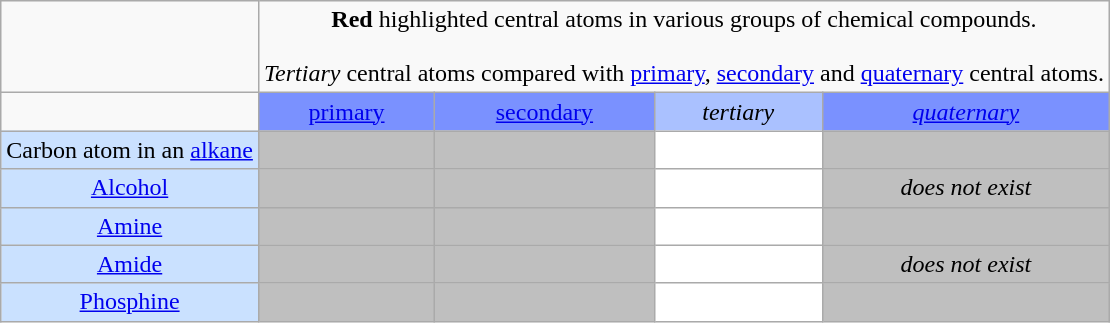<table class="wikitable"  style="text-align:center" |>
<tr>
<td></td>
<td colspan="4"><span><strong>Red</strong></span> highlighted central atoms in various groups of chemical compounds.<br><br><em>Tertiary</em> central atoms compared with <a href='#'>primary</a>, <a href='#'>secondary</a> and <a href='#'>quaternary</a> central atoms.</td>
</tr>
<tr>
<td></td>
<td style="background-color:#7A91FF"><a href='#'>primary</a></td>
<td style="background-color:#7A91FF"><a href='#'>secondary</a></td>
<td style="background-color:#AAC1FF"><em>tertiary</em></td>
<td style="background-color:#7A91FF"><a href='#'><em>quaternary</em></a></td>
</tr>
<tr>
<td style="background-color:#CAE1FF">Carbon atom in an <a href='#'>alkane</a></td>
<td style="background-color:#BFBFBF"></td>
<td style="background-color:#BFBFBF"></td>
<td style="background-color:#FFFFFF"></td>
<td style="background-color:#BFBFBF"></td>
</tr>
<tr>
<td style="background-color:#CAE1FF"><a href='#'>Alcohol</a></td>
<td style="background-color:#BFBFBF"></td>
<td style="background-color:#BFBFBF"></td>
<td style="background-color:#FFFFFF"></td>
<td style="background-color:#BFBFBF"><em>does not exist</em></td>
</tr>
<tr>
<td style="background-color:#CAE1FF"><a href='#'>Amine</a></td>
<td style="background-color:#BFBFBF"></td>
<td style="background-color:#BFBFBF"></td>
<td style="background-color:#FFFFFF"></td>
<td style="background-color:#BFBFBF"></td>
</tr>
<tr>
<td style="background-color:#CAE1FF"><a href='#'>Amide</a></td>
<td style="background-color:#BFBFBF"></td>
<td style="background-color:#BFBFBF"></td>
<td style="background-color:#FFFFFF"></td>
<td style="background-color:#BFBFBF"><em>does not exist</em></td>
</tr>
<tr>
<td style="background-color:#CAE1FF"><a href='#'>Phosphine</a></td>
<td style="background-color:#BFBFBF"></td>
<td style="background-color:#BFBFBF"></td>
<td style="background-color:#FFFFFF"></td>
<td style="background-color:#BFBFBF"></td>
</tr>
</table>
